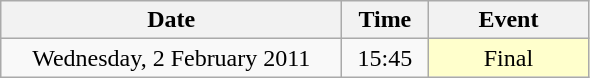<table class = "wikitable" style="text-align:center;">
<tr>
<th width=220>Date</th>
<th width=50>Time</th>
<th width=100>Event</th>
</tr>
<tr>
<td>Wednesday, 2 February 2011</td>
<td>15:45</td>
<td bgcolor=ffffcc>Final</td>
</tr>
</table>
